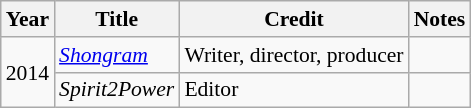<table class="wikitable" style="font-size: 90%;">
<tr>
<th>Year</th>
<th>Title</th>
<th>Credit</th>
<th>Notes</th>
</tr>
<tr>
<td rowspan="2">2014</td>
<td><em><a href='#'>Shongram</a></em></td>
<td>Writer, director, producer</td>
<td></td>
</tr>
<tr>
<td><em>Spirit2Power</em></td>
<td>Editor</td>
<td></td>
</tr>
</table>
